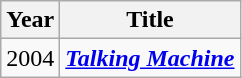<table class="wikitable">
<tr>
<th>Year</th>
<th>Title</th>
</tr>
<tr>
<td>2004</td>
<td><strong><em><a href='#'>Talking Machine</a></em></strong></td>
</tr>
</table>
